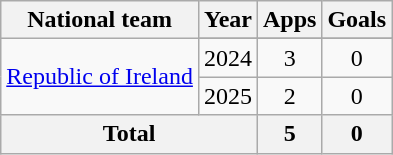<table class=wikitable style=text-align:center>
<tr>
<th>National team</th>
<th>Year</th>
<th>Apps</th>
<th>Goals</th>
</tr>
<tr>
<td rowspan="3"><a href='#'>Republic of Ireland</a></td>
</tr>
<tr>
<td>2024</td>
<td>3</td>
<td>0</td>
</tr>
<tr>
<td>2025</td>
<td>2</td>
<td>0</td>
</tr>
<tr>
<th colspan="2">Total</th>
<th>5</th>
<th>0</th>
</tr>
</table>
